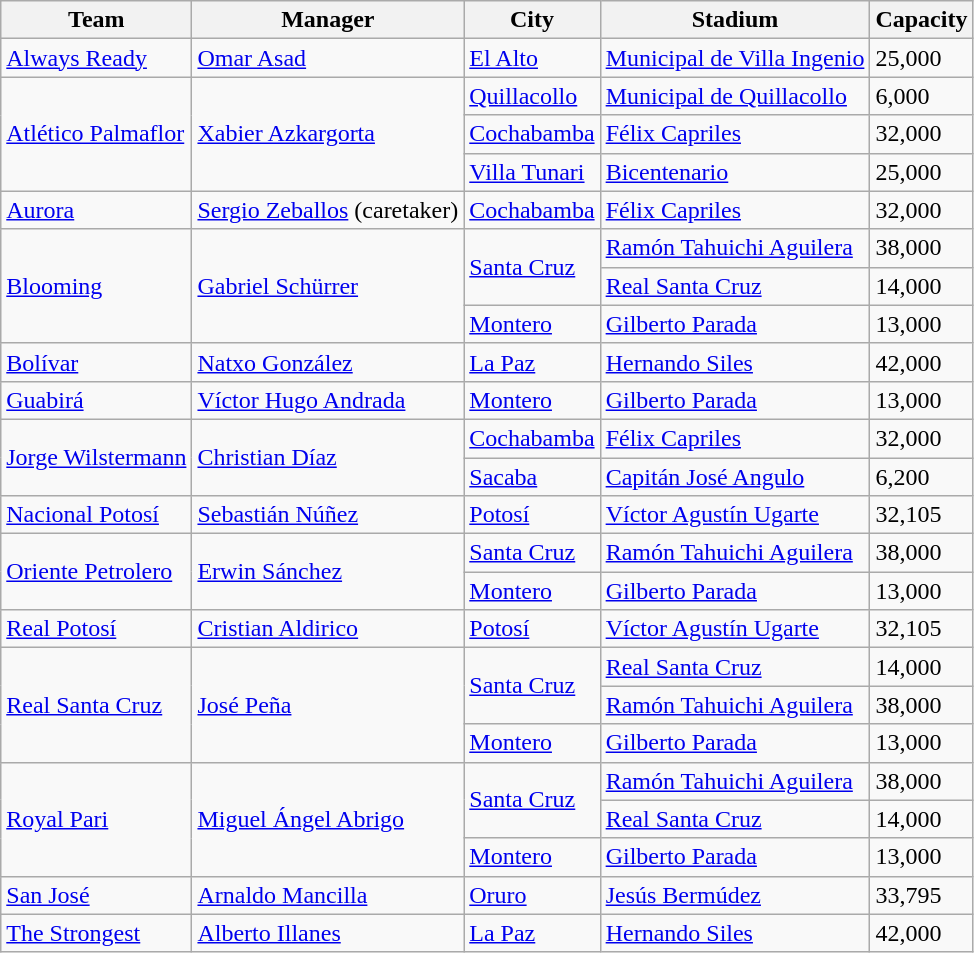<table class="wikitable sortable">
<tr>
<th>Team</th>
<th>Manager</th>
<th>City</th>
<th>Stadium</th>
<th>Capacity</th>
</tr>
<tr>
<td><a href='#'>Always Ready</a></td>
<td> <a href='#'>Omar Asad</a></td>
<td><a href='#'>El Alto</a></td>
<td><a href='#'>Municipal de Villa Ingenio</a></td>
<td>25,000</td>
</tr>
<tr>
<td rowspan=3><a href='#'>Atlético Palmaflor</a></td>
<td rowspan=3> <a href='#'>Xabier Azkargorta</a></td>
<td><a href='#'>Quillacollo</a></td>
<td><a href='#'>Municipal de Quillacollo</a></td>
<td>6,000</td>
</tr>
<tr>
<td><a href='#'>Cochabamba</a></td>
<td><a href='#'>Félix Capriles</a></td>
<td>32,000</td>
</tr>
<tr>
<td><a href='#'>Villa Tunari</a></td>
<td><a href='#'>Bicentenario</a></td>
<td>25,000</td>
</tr>
<tr>
<td><a href='#'>Aurora</a></td>
<td> <a href='#'>Sergio Zeballos</a> (caretaker)</td>
<td><a href='#'>Cochabamba</a></td>
<td><a href='#'>Félix Capriles</a></td>
<td>32,000</td>
</tr>
<tr>
<td rowspan=3><a href='#'>Blooming</a></td>
<td rowspan=3> <a href='#'>Gabriel Schürrer</a></td>
<td rowspan=2><a href='#'>Santa Cruz</a></td>
<td><a href='#'>Ramón Tahuichi Aguilera</a></td>
<td>38,000</td>
</tr>
<tr>
<td><a href='#'>Real Santa Cruz</a></td>
<td>14,000</td>
</tr>
<tr>
<td><a href='#'>Montero</a></td>
<td><a href='#'>Gilberto Parada</a></td>
<td>13,000</td>
</tr>
<tr>
<td><a href='#'>Bolívar</a></td>
<td> <a href='#'>Natxo González</a></td>
<td><a href='#'>La Paz</a></td>
<td><a href='#'>Hernando Siles</a></td>
<td>42,000</td>
</tr>
<tr>
<td><a href='#'>Guabirá</a></td>
<td> <a href='#'>Víctor Hugo Andrada</a></td>
<td><a href='#'>Montero</a></td>
<td><a href='#'>Gilberto Parada</a></td>
<td>13,000</td>
</tr>
<tr>
<td rowspan=2><a href='#'>Jorge Wilstermann</a></td>
<td rowspan=2> <a href='#'>Christian Díaz</a></td>
<td><a href='#'>Cochabamba</a></td>
<td><a href='#'>Félix Capriles</a></td>
<td>32,000</td>
</tr>
<tr>
<td><a href='#'>Sacaba</a></td>
<td><a href='#'>Capitán José Angulo</a></td>
<td>6,200</td>
</tr>
<tr>
<td><a href='#'>Nacional Potosí</a></td>
<td> <a href='#'>Sebastián Núñez</a></td>
<td><a href='#'>Potosí</a></td>
<td><a href='#'>Víctor Agustín Ugarte</a></td>
<td>32,105</td>
</tr>
<tr>
<td rowspan=2><a href='#'>Oriente Petrolero</a></td>
<td rowspan=2> <a href='#'>Erwin Sánchez</a></td>
<td><a href='#'>Santa Cruz</a></td>
<td><a href='#'>Ramón Tahuichi Aguilera</a></td>
<td>38,000</td>
</tr>
<tr>
<td><a href='#'>Montero</a></td>
<td><a href='#'>Gilberto Parada</a></td>
<td>13,000</td>
</tr>
<tr>
<td><a href='#'>Real Potosí</a></td>
<td> <a href='#'>Cristian Aldirico</a></td>
<td><a href='#'>Potosí</a></td>
<td><a href='#'>Víctor Agustín Ugarte</a></td>
<td>32,105</td>
</tr>
<tr>
<td rowspan=3><a href='#'>Real Santa Cruz</a></td>
<td rowspan=3> <a href='#'>José Peña</a></td>
<td rowspan=2><a href='#'>Santa Cruz</a></td>
<td><a href='#'>Real Santa Cruz</a></td>
<td>14,000</td>
</tr>
<tr>
<td><a href='#'>Ramón Tahuichi Aguilera</a></td>
<td>38,000</td>
</tr>
<tr>
<td><a href='#'>Montero</a></td>
<td><a href='#'>Gilberto Parada</a></td>
<td>13,000</td>
</tr>
<tr>
<td rowspan=3><a href='#'>Royal Pari</a></td>
<td rowspan=3> <a href='#'>Miguel Ángel Abrigo</a></td>
<td rowspan=2><a href='#'>Santa Cruz</a></td>
<td><a href='#'>Ramón Tahuichi Aguilera</a></td>
<td>38,000</td>
</tr>
<tr>
<td><a href='#'>Real Santa Cruz</a></td>
<td>14,000</td>
</tr>
<tr>
<td><a href='#'>Montero</a></td>
<td><a href='#'>Gilberto Parada</a></td>
<td>13,000</td>
</tr>
<tr>
<td><a href='#'>San José</a></td>
<td> <a href='#'>Arnaldo Mancilla</a></td>
<td><a href='#'>Oruro</a></td>
<td><a href='#'>Jesús Bermúdez</a></td>
<td>33,795</td>
</tr>
<tr>
<td><a href='#'>The Strongest</a></td>
<td> <a href='#'>Alberto Illanes</a></td>
<td><a href='#'>La Paz</a></td>
<td><a href='#'>Hernando Siles</a></td>
<td>42,000</td>
</tr>
</table>
